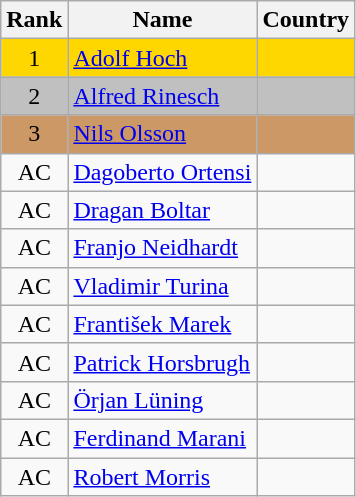<table class="wikitable sortable" style="text-align:center">
<tr>
<th>Rank</th>
<th>Name</th>
<th>Country</th>
</tr>
<tr bgcolor=gold>
<td>1</td>
<td align="left"><a href='#'>Adolf Hoch</a></td>
<td align="left"></td>
</tr>
<tr bgcolor=silver>
<td>2</td>
<td align="left"><a href='#'>Alfred Rinesch</a></td>
<td align="left"></td>
</tr>
<tr bgcolor=#CC9966>
<td>3</td>
<td align="left"><a href='#'>Nils Olsson</a></td>
<td align="left"></td>
</tr>
<tr>
<td>AC</td>
<td align="left"><a href='#'>Dagoberto Ortensi</a></td>
<td align="left"></td>
</tr>
<tr>
<td>AC</td>
<td align="left"><a href='#'>Dragan Boltar</a></td>
<td align="left"></td>
</tr>
<tr>
<td>AC</td>
<td align="left"><a href='#'>Franjo Neidhardt</a></td>
<td align="left"></td>
</tr>
<tr>
<td>AC</td>
<td align="left"><a href='#'>Vladimir Turina</a></td>
<td align="left"></td>
</tr>
<tr>
<td>AC</td>
<td align="left"><a href='#'>František Marek</a></td>
<td align="left"></td>
</tr>
<tr>
<td>AC</td>
<td align="left"><a href='#'>Patrick Horsbrugh</a></td>
<td align="left"></td>
</tr>
<tr>
<td>AC</td>
<td align="left"><a href='#'>Örjan Lüning</a></td>
<td align="left"></td>
</tr>
<tr>
<td>AC</td>
<td align="left"><a href='#'>Ferdinand Marani</a></td>
<td align="left"></td>
</tr>
<tr>
<td>AC</td>
<td align="left"><a href='#'>Robert Morris</a></td>
<td align="left"></td>
</tr>
</table>
